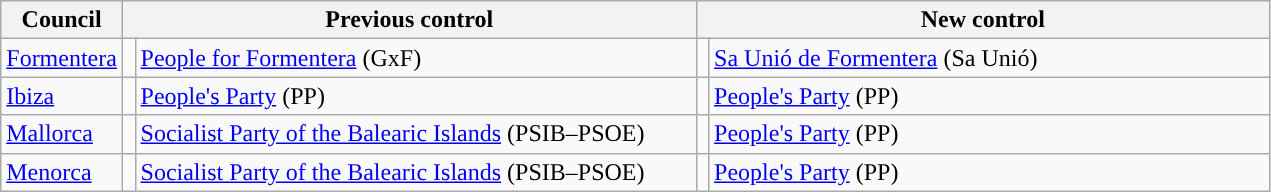<table class="wikitable sortable">
<tr>
<th>Council</th>
<th colspan="2" style="width:375px;">Previous control</th>
<th colspan="2" style="width:375px;">New control</th>
</tr>
<tr>
<td><a href='#'>Formentera</a></td>
<td width="1" style="color:inherit;background:"></td>
<td><a href='#'>People for Formentera</a> (GxF)</td>
<td width="1" style="color:inherit;background:"></td>
<td><a href='#'>Sa Unió de Formentera</a> (Sa Unió) </td>
</tr>
<tr>
<td><a href='#'>Ibiza</a></td>
<td style="color:inherit;background:"></td>
<td><a href='#'>People's Party</a> (PP)</td>
<td style="color:inherit;background:"></td>
<td><a href='#'>People's Party</a> (PP)</td>
</tr>
<tr>
<td><a href='#'>Mallorca</a></td>
<td style="color:inherit;background:"></td>
<td><a href='#'>Socialist Party of the Balearic Islands</a> (PSIB–PSOE)</td>
<td style="color:inherit;background:"></td>
<td><a href='#'>People's Party</a> (PP)</td>
</tr>
<tr>
<td><a href='#'>Menorca</a></td>
<td style="color:inherit;background:"></td>
<td><a href='#'>Socialist Party of the Balearic Islands</a> (PSIB–PSOE)</td>
<td style="color:inherit;background:"></td>
<td><a href='#'>People's Party</a> (PP)</td>
</tr>
</table>
